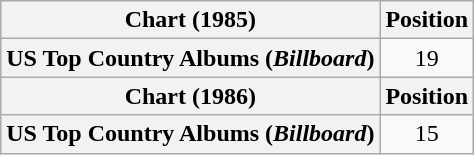<table class="wikitable plainrowheaders" style="text-align:center">
<tr>
<th scope="col">Chart (1985)</th>
<th scope="col">Position</th>
</tr>
<tr>
<th scope="row">US Top Country Albums (<em>Billboard</em>)</th>
<td>19</td>
</tr>
<tr>
<th scope="col">Chart (1986)</th>
<th scope="col">Position</th>
</tr>
<tr>
<th scope="row">US Top Country Albums (<em>Billboard</em>)</th>
<td>15</td>
</tr>
</table>
